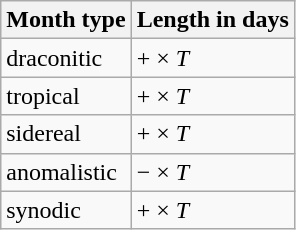<table class="wikitable">
<tr>
<th>Month type</th>
<th>Length in days</th>
</tr>
<tr>
<td>draconitic</td>
<td> +  × <em>T</em></td>
</tr>
<tr>
<td>tropical</td>
<td> +  × <em>T</em></td>
</tr>
<tr>
<td>sidereal</td>
<td> +  × <em>T</em></td>
</tr>
<tr>
<td>anomalistic</td>
<td> −  × <em>T</em></td>
</tr>
<tr>
<td>synodic</td>
<td> +  × <em>T</em></td>
</tr>
</table>
